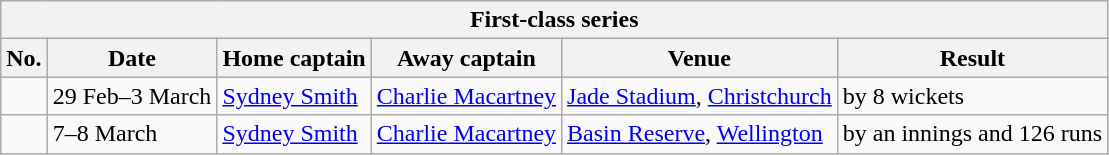<table class="wikitable">
<tr>
<th colspan="9">First-class series</th>
</tr>
<tr>
<th>No.</th>
<th>Date</th>
<th>Home captain</th>
<th>Away captain</th>
<th>Venue</th>
<th>Result</th>
</tr>
<tr>
<td></td>
<td>29 Feb–3 March</td>
<td><a href='#'>Sydney Smith</a></td>
<td><a href='#'>Charlie Macartney</a></td>
<td><a href='#'>Jade Stadium</a>, <a href='#'>Christchurch</a></td>
<td> by 8 wickets</td>
</tr>
<tr>
<td></td>
<td>7–8 March</td>
<td><a href='#'>Sydney Smith</a></td>
<td><a href='#'>Charlie Macartney</a></td>
<td><a href='#'>Basin Reserve</a>, <a href='#'>Wellington</a></td>
<td> by an innings and 126 runs</td>
</tr>
</table>
